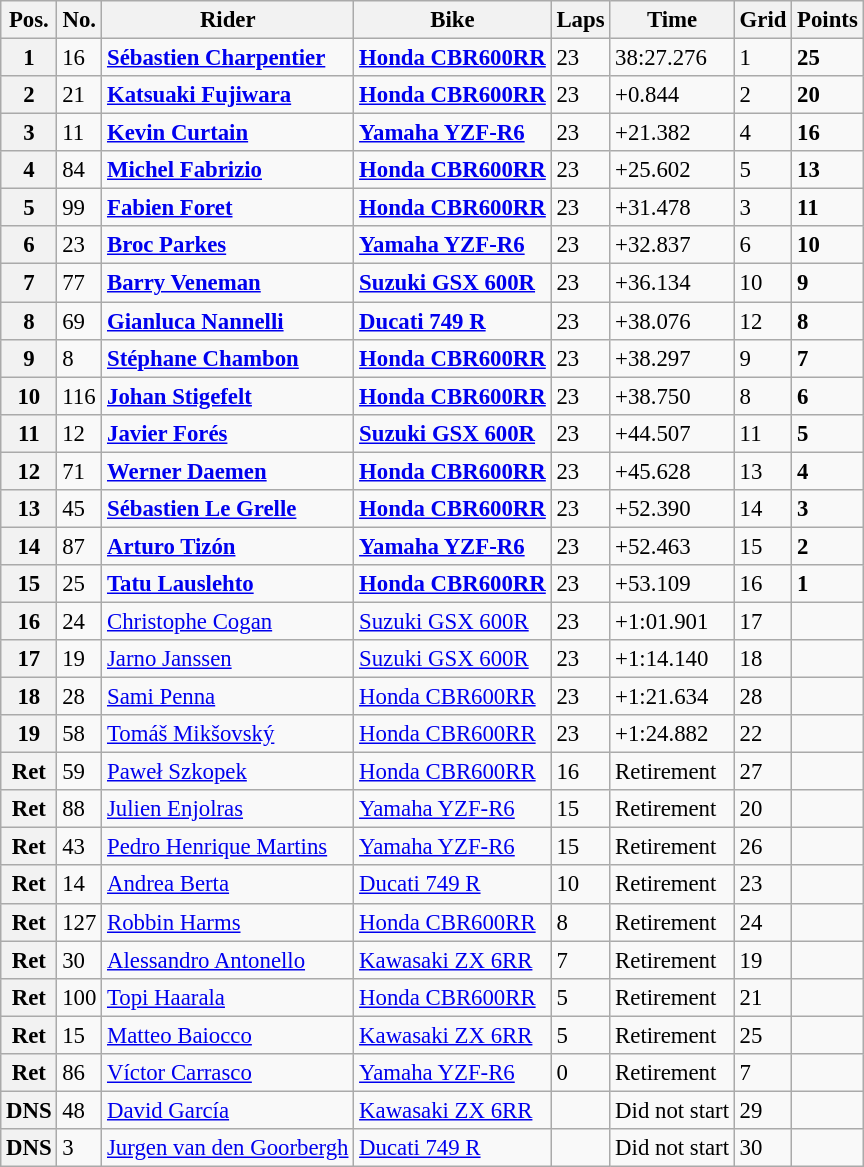<table class="wikitable" style="font-size: 95%;">
<tr>
<th>Pos.</th>
<th>No.</th>
<th>Rider</th>
<th>Bike</th>
<th>Laps</th>
<th>Time</th>
<th>Grid</th>
<th>Points</th>
</tr>
<tr>
<th>1</th>
<td>16</td>
<td> <strong><a href='#'>Sébastien Charpentier</a></strong></td>
<td><strong><a href='#'>Honda CBR600RR</a></strong></td>
<td>23</td>
<td>38:27.276</td>
<td>1</td>
<td><strong>25</strong></td>
</tr>
<tr>
<th>2</th>
<td>21</td>
<td> <strong><a href='#'>Katsuaki Fujiwara</a></strong></td>
<td><strong><a href='#'>Honda CBR600RR</a></strong></td>
<td>23</td>
<td>+0.844</td>
<td>2</td>
<td><strong>20</strong></td>
</tr>
<tr>
<th>3</th>
<td>11</td>
<td> <strong><a href='#'>Kevin Curtain</a></strong></td>
<td><strong><a href='#'>Yamaha YZF-R6</a></strong></td>
<td>23</td>
<td>+21.382</td>
<td>4</td>
<td><strong>16</strong></td>
</tr>
<tr>
<th>4</th>
<td>84</td>
<td> <strong><a href='#'>Michel Fabrizio</a></strong></td>
<td><strong><a href='#'>Honda CBR600RR</a></strong></td>
<td>23</td>
<td>+25.602</td>
<td>5</td>
<td><strong>13</strong></td>
</tr>
<tr>
<th>5</th>
<td>99</td>
<td> <strong><a href='#'>Fabien Foret</a></strong></td>
<td><strong><a href='#'>Honda CBR600RR</a></strong></td>
<td>23</td>
<td>+31.478</td>
<td>3</td>
<td><strong>11</strong></td>
</tr>
<tr>
<th>6</th>
<td>23</td>
<td> <strong><a href='#'>Broc Parkes</a></strong></td>
<td><strong><a href='#'>Yamaha YZF-R6</a></strong></td>
<td>23</td>
<td>+32.837</td>
<td>6</td>
<td><strong>10</strong></td>
</tr>
<tr>
<th>7</th>
<td>77</td>
<td> <strong><a href='#'>Barry Veneman</a></strong></td>
<td><strong><a href='#'>Suzuki GSX 600R</a></strong></td>
<td>23</td>
<td>+36.134</td>
<td>10</td>
<td><strong>9</strong></td>
</tr>
<tr>
<th>8</th>
<td>69</td>
<td> <strong><a href='#'>Gianluca Nannelli</a></strong></td>
<td><strong><a href='#'>Ducati 749 R</a></strong></td>
<td>23</td>
<td>+38.076</td>
<td>12</td>
<td><strong>8</strong></td>
</tr>
<tr>
<th>9</th>
<td>8</td>
<td> <strong><a href='#'>Stéphane Chambon</a></strong></td>
<td><strong><a href='#'>Honda CBR600RR</a></strong></td>
<td>23</td>
<td>+38.297</td>
<td>9</td>
<td><strong>7</strong></td>
</tr>
<tr>
<th>10</th>
<td>116</td>
<td> <strong><a href='#'>Johan Stigefelt</a></strong></td>
<td><strong><a href='#'>Honda CBR600RR</a></strong></td>
<td>23</td>
<td>+38.750</td>
<td>8</td>
<td><strong>6</strong></td>
</tr>
<tr>
<th>11</th>
<td>12</td>
<td> <strong><a href='#'>Javier Forés</a></strong></td>
<td><strong><a href='#'>Suzuki GSX 600R</a></strong></td>
<td>23</td>
<td>+44.507</td>
<td>11</td>
<td><strong>5</strong></td>
</tr>
<tr>
<th>12</th>
<td>71</td>
<td> <strong><a href='#'>Werner Daemen</a></strong></td>
<td><strong><a href='#'>Honda CBR600RR</a></strong></td>
<td>23</td>
<td>+45.628</td>
<td>13</td>
<td><strong>4</strong></td>
</tr>
<tr>
<th>13</th>
<td>45</td>
<td> <strong><a href='#'>Sébastien Le Grelle</a></strong></td>
<td><strong><a href='#'>Honda CBR600RR</a></strong></td>
<td>23</td>
<td>+52.390</td>
<td>14</td>
<td><strong>3</strong></td>
</tr>
<tr>
<th>14</th>
<td>87</td>
<td> <strong><a href='#'>Arturo Tizón</a></strong></td>
<td><strong><a href='#'>Yamaha YZF-R6</a></strong></td>
<td>23</td>
<td>+52.463</td>
<td>15</td>
<td><strong>2</strong></td>
</tr>
<tr>
<th>15</th>
<td>25</td>
<td> <strong><a href='#'>Tatu Lauslehto</a></strong></td>
<td><strong><a href='#'>Honda CBR600RR</a></strong></td>
<td>23</td>
<td>+53.109</td>
<td>16</td>
<td><strong>1</strong></td>
</tr>
<tr>
<th>16</th>
<td>24</td>
<td> <a href='#'>Christophe Cogan</a></td>
<td><a href='#'>Suzuki GSX 600R</a></td>
<td>23</td>
<td>+1:01.901</td>
<td>17</td>
<td></td>
</tr>
<tr>
<th>17</th>
<td>19</td>
<td> <a href='#'>Jarno Janssen</a></td>
<td><a href='#'>Suzuki GSX 600R</a></td>
<td>23</td>
<td>+1:14.140</td>
<td>18</td>
<td></td>
</tr>
<tr>
<th>18</th>
<td>28</td>
<td> <a href='#'>Sami Penna</a></td>
<td><a href='#'>Honda CBR600RR</a></td>
<td>23</td>
<td>+1:21.634</td>
<td>28</td>
<td></td>
</tr>
<tr>
<th>19</th>
<td>58</td>
<td> <a href='#'>Tomáš Mikšovský</a></td>
<td><a href='#'>Honda CBR600RR</a></td>
<td>23</td>
<td>+1:24.882</td>
<td>22</td>
<td></td>
</tr>
<tr>
<th>Ret</th>
<td>59</td>
<td> <a href='#'>Paweł Szkopek</a></td>
<td><a href='#'>Honda CBR600RR</a></td>
<td>16</td>
<td>Retirement</td>
<td>27</td>
<td></td>
</tr>
<tr>
<th>Ret</th>
<td>88</td>
<td> <a href='#'>Julien Enjolras</a></td>
<td><a href='#'>Yamaha YZF-R6</a></td>
<td>15</td>
<td>Retirement</td>
<td>20</td>
<td></td>
</tr>
<tr>
<th>Ret</th>
<td>43</td>
<td> <a href='#'>Pedro Henrique Martins</a></td>
<td><a href='#'>Yamaha YZF-R6</a></td>
<td>15</td>
<td>Retirement</td>
<td>26</td>
<td></td>
</tr>
<tr>
<th>Ret</th>
<td>14</td>
<td> <a href='#'>Andrea Berta</a></td>
<td><a href='#'>Ducati 749 R</a></td>
<td>10</td>
<td>Retirement</td>
<td>23</td>
<td></td>
</tr>
<tr>
<th>Ret</th>
<td>127</td>
<td> <a href='#'>Robbin Harms</a></td>
<td><a href='#'>Honda CBR600RR</a></td>
<td>8</td>
<td>Retirement</td>
<td>24</td>
<td></td>
</tr>
<tr>
<th>Ret</th>
<td>30</td>
<td> <a href='#'>Alessandro Antonello</a></td>
<td><a href='#'>Kawasaki ZX 6RR</a></td>
<td>7</td>
<td>Retirement</td>
<td>19</td>
<td></td>
</tr>
<tr>
<th>Ret</th>
<td>100</td>
<td> <a href='#'>Topi Haarala</a></td>
<td><a href='#'>Honda CBR600RR</a></td>
<td>5</td>
<td>Retirement</td>
<td>21</td>
<td></td>
</tr>
<tr>
<th>Ret</th>
<td>15</td>
<td> <a href='#'>Matteo Baiocco</a></td>
<td><a href='#'>Kawasaki ZX 6RR</a></td>
<td>5</td>
<td>Retirement</td>
<td>25</td>
<td></td>
</tr>
<tr>
<th>Ret</th>
<td>86</td>
<td> <a href='#'>Víctor Carrasco</a></td>
<td><a href='#'>Yamaha YZF-R6</a></td>
<td>0</td>
<td>Retirement</td>
<td>7</td>
<td></td>
</tr>
<tr>
<th>DNS</th>
<td>48</td>
<td> <a href='#'>David García</a></td>
<td><a href='#'>Kawasaki ZX 6RR</a></td>
<td></td>
<td>Did not start</td>
<td>29</td>
<td></td>
</tr>
<tr>
<th>DNS</th>
<td>3</td>
<td> <a href='#'>Jurgen van den Goorbergh</a></td>
<td><a href='#'>Ducati 749 R</a></td>
<td></td>
<td>Did not start</td>
<td>30</td>
<td></td>
</tr>
</table>
